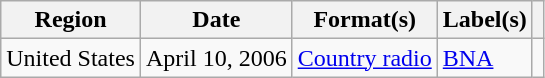<table class="wikitable">
<tr>
<th>Region</th>
<th>Date</th>
<th>Format(s)</th>
<th>Label(s)</th>
<th></th>
</tr>
<tr>
<td>United States</td>
<td>April 10, 2006</td>
<td><a href='#'>Country radio</a></td>
<td><a href='#'>BNA</a></td>
<td></td>
</tr>
</table>
